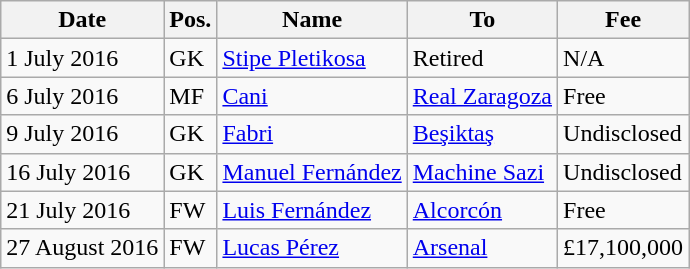<table class="wikitable">
<tr>
<th>Date</th>
<th>Pos.</th>
<th>Name</th>
<th>To</th>
<th>Fee</th>
</tr>
<tr>
<td>1 July 2016</td>
<td>GK</td>
<td> <a href='#'>Stipe Pletikosa</a></td>
<td>Retired</td>
<td>N/A </td>
</tr>
<tr>
<td>6 July 2016</td>
<td>MF</td>
<td> <a href='#'>Cani</a></td>
<td> <a href='#'>Real Zaragoza</a></td>
<td>Free </td>
</tr>
<tr>
<td>9 July 2016</td>
<td>GK</td>
<td> <a href='#'>Fabri</a></td>
<td> <a href='#'>Beşiktaş</a></td>
<td>Undisclosed </td>
</tr>
<tr>
<td>16 July 2016</td>
<td>GK</td>
<td> <a href='#'>Manuel Fernández</a></td>
<td> <a href='#'>Machine Sazi</a></td>
<td>Undisclosed </td>
</tr>
<tr>
<td>21 July 2016</td>
<td>FW</td>
<td> <a href='#'>Luis Fernández</a></td>
<td> <a href='#'>Alcorcón</a></td>
<td>Free </td>
</tr>
<tr>
<td>27 August 2016</td>
<td>FW</td>
<td> <a href='#'>Lucas Pérez</a></td>
<td> <a href='#'>Arsenal</a></td>
<td>£17,100,000 </td>
</tr>
</table>
